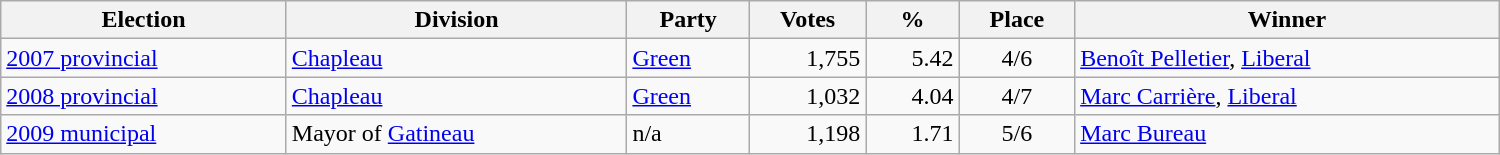<table class="wikitable" width="1000">
<tr>
<th align="left">Election</th>
<th align="left">Division</th>
<th align="left">Party</th>
<th align="right">Votes</th>
<th align="right">%</th>
<th align="center">Place</th>
<th align="center">Winner</th>
</tr>
<tr>
<td align="left"><a href='#'>2007 provincial</a></td>
<td align="left"><a href='#'>Chapleau</a></td>
<td align="left"><a href='#'>Green</a></td>
<td align="right">1,755</td>
<td align="right">5.42</td>
<td align="center">4/6</td>
<td align="left"><a href='#'>Benoît Pelletier</a>, <a href='#'>Liberal</a></td>
</tr>
<tr>
<td align="left"><a href='#'>2008 provincial</a></td>
<td align="left"><a href='#'>Chapleau</a></td>
<td align="left"><a href='#'>Green</a></td>
<td align="right">1,032</td>
<td align="right">4.04</td>
<td align="center">4/7</td>
<td align="left"><a href='#'>Marc Carrière</a>, <a href='#'>Liberal</a></td>
</tr>
<tr>
<td align="left"><a href='#'>2009 municipal</a></td>
<td align="left">Mayor of <a href='#'>Gatineau</a></td>
<td align="left">n/a</td>
<td align="right">1,198</td>
<td align="right">1.71</td>
<td align="center">5/6</td>
<td align="left"><a href='#'>Marc Bureau</a></td>
</tr>
</table>
